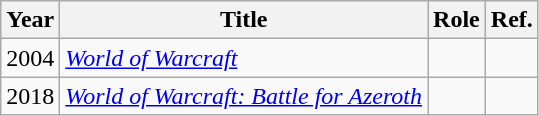<table class="wikitable sortable">
<tr>
<th>Year</th>
<th>Title</th>
<th>Role</th>
<th>Ref.</th>
</tr>
<tr>
<td>2004</td>
<td><em><a href='#'>World of Warcraft</a></em></td>
<td></td>
<td></td>
</tr>
<tr>
<td>2018</td>
<td><em><a href='#'>World of Warcraft: Battle for Azeroth</a></em></td>
<td></td>
<td></td>
</tr>
</table>
